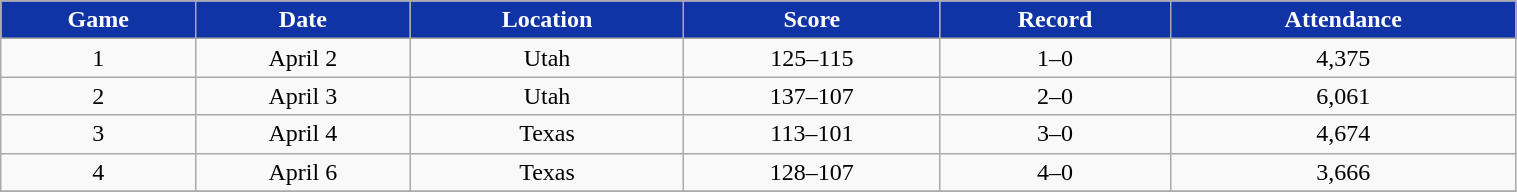<table class="wikitable" width="80%">
<tr align="center"  style="background:#1034A6;color:#FFFFFF;">
<td><strong>Game</strong></td>
<td><strong>Date</strong></td>
<td><strong>Location</strong></td>
<td><strong>Score</strong></td>
<td><strong>Record</strong></td>
<td><strong>Attendance</strong></td>
</tr>
<tr align="center" bgcolor="">
<td>1</td>
<td>April 2</td>
<td>Utah</td>
<td>125–115</td>
<td>1–0</td>
<td>4,375</td>
</tr>
<tr align="center" bgcolor="">
<td>2</td>
<td>April 3</td>
<td>Utah</td>
<td>137–107</td>
<td>2–0</td>
<td>6,061</td>
</tr>
<tr align="center" bgcolor="">
<td>3</td>
<td>April 4</td>
<td>Texas</td>
<td>113–101</td>
<td>3–0</td>
<td>4,674</td>
</tr>
<tr align="center" bgcolor="">
<td>4</td>
<td>April 6</td>
<td>Texas</td>
<td>128–107</td>
<td>4–0</td>
<td>3,666</td>
</tr>
<tr align="center" bgcolor="">
</tr>
</table>
